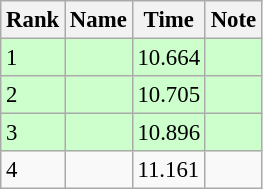<table class="wikitable" style="font-size:95%" style="text-align:center; width:35em;">
<tr>
<th>Rank</th>
<th>Name</th>
<th>Time</th>
<th>Note</th>
</tr>
<tr bgcolor=ccffcc>
<td>1</td>
<td align=left></td>
<td>10.664</td>
<td></td>
</tr>
<tr bgcolor=ccffcc>
<td>2</td>
<td align=left></td>
<td>10.705</td>
<td></td>
</tr>
<tr bgcolor=ccffcc>
<td>3</td>
<td align=left></td>
<td>10.896</td>
<td></td>
</tr>
<tr>
<td>4</td>
<td align=left></td>
<td>11.161</td>
<td></td>
</tr>
</table>
